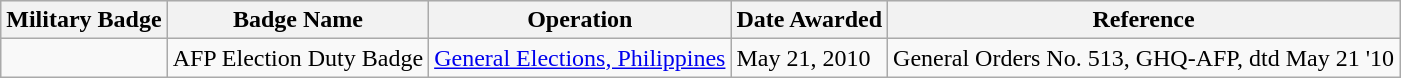<table class="wikitable">
<tr style="background:#efefef;">
<th>Military Badge</th>
<th>Badge Name</th>
<th>Operation</th>
<th>Date Awarded</th>
<th>Reference</th>
</tr>
<tr>
<td></td>
<td>AFP Election Duty Badge</td>
<td><a href='#'>General Elections, Philippines</a></td>
<td>May 21, 2010</td>
<td>General Orders No. 513, GHQ-AFP, dtd May 21 '10</td>
</tr>
</table>
